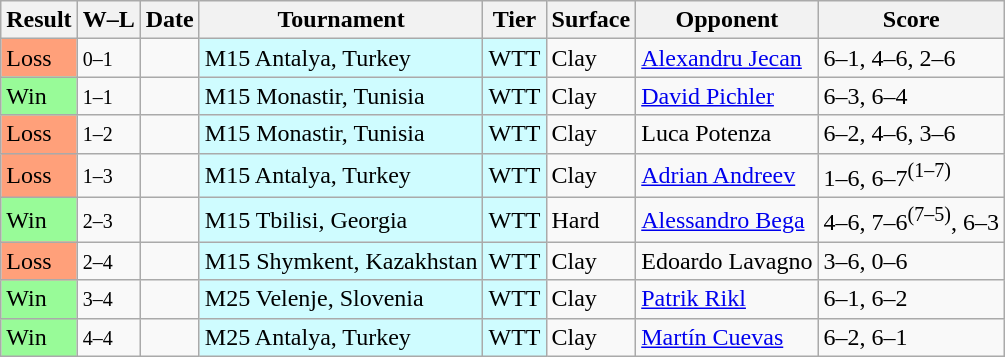<table class="sortable wikitable">
<tr>
<th>Result</th>
<th class="unsortable">W–L</th>
<th>Date</th>
<th>Tournament</th>
<th>Tier</th>
<th>Surface</th>
<th>Opponent</th>
<th class="unsortable">Score</th>
</tr>
<tr>
<td bgcolor=ffa07a>Loss</td>
<td><small>0–1</small></td>
<td></td>
<td style="background:#cffcff;">M15 Antalya, Turkey</td>
<td style="background:#cffcff;">WTT</td>
<td>Clay</td>
<td> <a href='#'>Alexandru Jecan</a></td>
<td>6–1, 4–6, 2–6</td>
</tr>
<tr>
<td bgcolor=98fb98>Win</td>
<td><small>1–1</small></td>
<td></td>
<td style="background:#cffcff;">M15 Monastir, Tunisia</td>
<td style="background:#cffcff;">WTT</td>
<td>Clay</td>
<td> <a href='#'>David Pichler</a></td>
<td>6–3, 6–4</td>
</tr>
<tr>
<td bgcolor=ffa07a>Loss</td>
<td><small>1–2</small></td>
<td></td>
<td style="background:#cffcff;">M15 Monastir, Tunisia</td>
<td style="background:#cffcff;">WTT</td>
<td>Clay</td>
<td> Luca Potenza</td>
<td>6–2, 4–6, 3–6</td>
</tr>
<tr>
<td bgcolor=ffa07a>Loss</td>
<td><small>1–3</small></td>
<td></td>
<td style="background:#cffcff;">M15 Antalya, Turkey</td>
<td style="background:#cffcff;">WTT</td>
<td>Clay</td>
<td> <a href='#'>Adrian Andreev</a></td>
<td>1–6, 6–7<sup>(1–7)</sup></td>
</tr>
<tr>
<td bgcolor=98fb98>Win</td>
<td><small>2–3</small></td>
<td></td>
<td style="background:#cffcff;">M15 Tbilisi, Georgia</td>
<td style="background:#cffcff;">WTT</td>
<td>Hard</td>
<td> <a href='#'>Alessandro Bega</a></td>
<td>4–6, 7–6<sup>(7–5)</sup>, 6–3</td>
</tr>
<tr>
<td bgcolor=ffa07a>Loss</td>
<td><small>2–4</small></td>
<td></td>
<td style="background:#cffcff;">M15 Shymkent, Kazakhstan</td>
<td style="background:#cffcff;">WTT</td>
<td>Clay</td>
<td> Edoardo Lavagno</td>
<td>3–6, 0–6</td>
</tr>
<tr>
<td bgcolor=98fb98>Win</td>
<td><small>3–4</small></td>
<td></td>
<td style="background:#cffcff;">M25 Velenje, Slovenia</td>
<td style="background:#cffcff;">WTT</td>
<td>Clay</td>
<td> <a href='#'>Patrik Rikl</a></td>
<td>6–1, 6–2</td>
</tr>
<tr>
<td bgcolor=98fb98>Win</td>
<td><small>4–4</small></td>
<td></td>
<td style="background:#cffcff;">M25 Antalya, Turkey</td>
<td style="background:#cffcff;">WTT</td>
<td>Clay</td>
<td> <a href='#'>Martín Cuevas</a></td>
<td>6–2, 6–1</td>
</tr>
</table>
